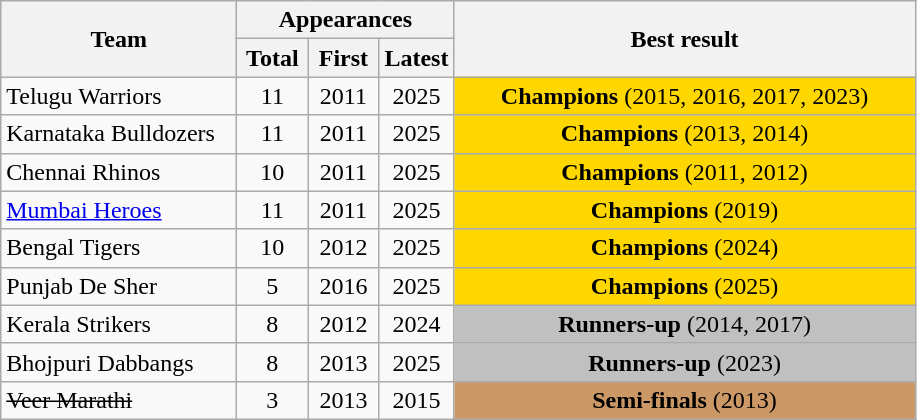<table class="wikitable sortable mw-collapsible" style="text-align:center">
<tr>
<th rowspan="2" style="width:150px">Team</th>
<th colspan=3>Appearances</th>
<th rowspan="2" style="width:300px">Best result</th>
</tr>
<tr>
<th width=40>Total</th>
<th width=40>First</th>
<th width=40>Latest</th>
</tr>
<tr>
<td style="text-align:left">Telugu Warriors</td>
<td>11</td>
<td>2011</td>
<td>2025</td>
<td bgcolor="gold"><strong>Champions</strong> (2015, 2016, 2017, 2023)</td>
</tr>
<tr>
<td style="text-align:left">Karnataka Bulldozers</td>
<td>11</td>
<td>2011</td>
<td>2025</td>
<td bgcolor="gold"><strong>Champions</strong> (2013, 2014)</td>
</tr>
<tr>
<td style="text-align:left">Chennai Rhinos</td>
<td>10</td>
<td>2011</td>
<td>2025</td>
<td bgcolor="gold"><strong>Champions</strong> (2011, 2012)</td>
</tr>
<tr>
<td style="text-align:left"><a href='#'>Mumbai Heroes</a></td>
<td>11</td>
<td>2011</td>
<td>2025</td>
<td bgcolor="gold"><strong>Champions</strong> (2019)</td>
</tr>
<tr>
<td style="text-align:left">Bengal Tigers</td>
<td>10</td>
<td>2012</td>
<td>2025</td>
<td bgcolor="gold"><strong>Champions</strong> (2024)</td>
</tr>
<tr>
<td style="text-align:left">Punjab De Sher</td>
<td>5</td>
<td>2016</td>
<td>2025</td>
<td bgcolor="gold"><strong>Champions</strong> (2025)</td>
</tr>
<tr>
<td style="text-align:left">Kerala Strikers</td>
<td>8</td>
<td>2012</td>
<td>2024</td>
<td bgcolor="silver"><strong>Runners-up</strong> (2014, 2017)</td>
</tr>
<tr>
<td style="text-align:left">Bhojpuri Dabbangs</td>
<td>8</td>
<td>2013</td>
<td>2025</td>
<td bgcolor="silver"><strong>Runners-up</strong> (2023)</td>
</tr>
<tr>
<td style="text-align:left"><s>Veer Marathi</s></td>
<td>3</td>
<td>2013</td>
<td>2015</td>
<td style="background:#cc9966"><strong>Semi-finals</strong> (2013)</td>
</tr>
</table>
